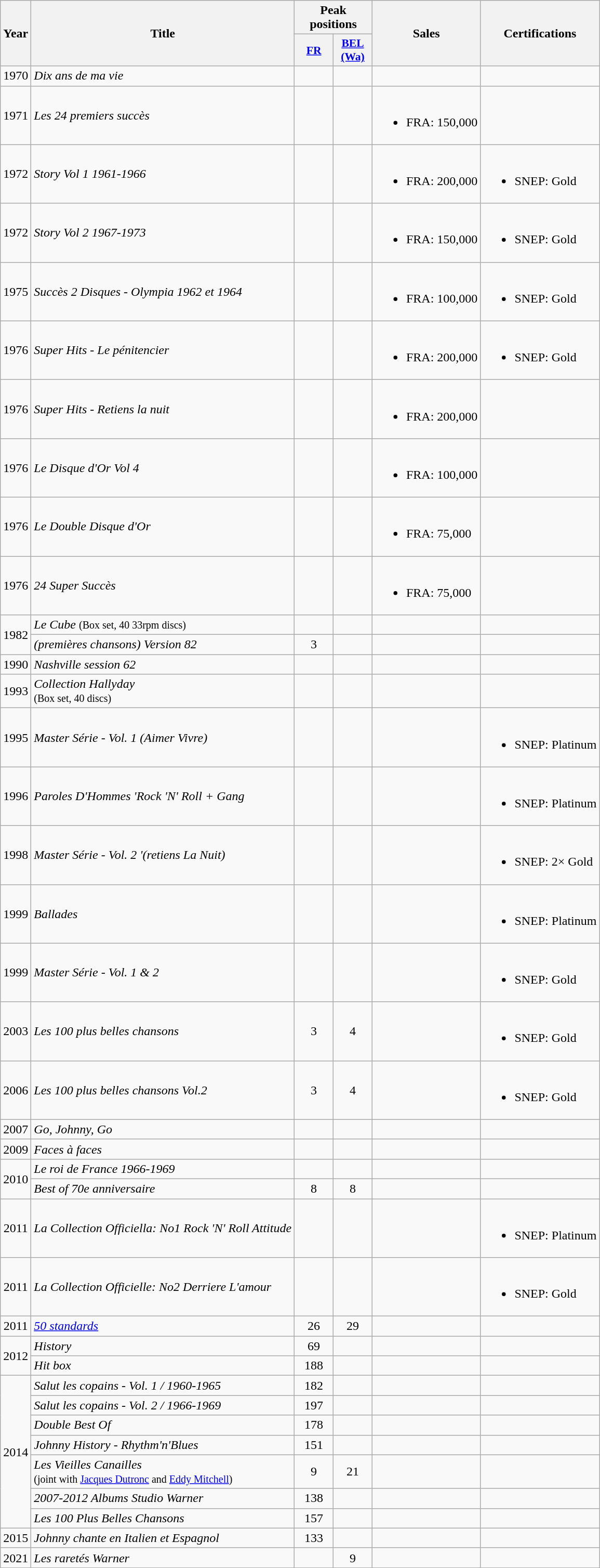<table class="wikitable">
<tr>
<th rowspan="2" style="text-align:center">Year</th>
<th rowspan="2" style="text-align:center">Title</th>
<th colspan="2" style="text-align:center">Peak positions</th>
<th rowspan="2" style="text-align:center">Sales</th>
<th rowspan="2" style="text-align:center">Certifications</th>
</tr>
<tr>
<th scope="col" style="width:3em;font-size:90%;"><a href='#'>FR</a><br></th>
<th scope="col" style="width:3em;font-size:90%;"><a href='#'>BEL<br>(Wa)</a><br></th>
</tr>
<tr>
<td style="text-align:center;">1970</td>
<td><em>Dix ans de ma vie</em></td>
<td style="text-align:center;"></td>
<td style="text-align:center;"></td>
<td></td>
<td></td>
</tr>
<tr>
<td style="text-align:center;">1971</td>
<td><em>Les 24 premiers succès</em></td>
<td style="text-align:center;"></td>
<td style="text-align:center;"></td>
<td><br><ul><li>FRA: 150,000</li></ul></td>
<td></td>
</tr>
<tr>
<td style="text-align:center;">1972</td>
<td><em>Story Vol 1 1961-1966</em></td>
<td style="text-align:center;"></td>
<td style="text-align:center;"></td>
<td><br><ul><li>FRA: 200,000</li></ul></td>
<td><br><ul><li>SNEP: Gold</li></ul></td>
</tr>
<tr>
<td style="text-align:center;">1972</td>
<td><em>Story Vol 2 1967-1973</em></td>
<td style="text-align:center;"></td>
<td style="text-align:center;"></td>
<td><br><ul><li>FRA: 150,000</li></ul></td>
<td><br><ul><li>SNEP: Gold</li></ul></td>
</tr>
<tr>
<td style="text-align:center;">1975</td>
<td><em>Succès 2 Disques - Olympia 1962 et 1964</em></td>
<td style="text-align:center;"></td>
<td style="text-align:center;"></td>
<td><br><ul><li>FRA: 100,000</li></ul></td>
<td><br><ul><li>SNEP: Gold</li></ul></td>
</tr>
<tr>
<td style="text-align:center;">1976</td>
<td><em>Super Hits - Le pénitencier</em></td>
<td style="text-align:center;"></td>
<td style="text-align:center;"></td>
<td><br><ul><li>FRA: 200,000</li></ul></td>
<td><br><ul><li>SNEP: Gold</li></ul></td>
</tr>
<tr>
<td style="text-align:center;">1976</td>
<td><em>Super Hits - Retiens la nuit</em></td>
<td style="text-align:center;"></td>
<td style="text-align:center;"></td>
<td><br><ul><li>FRA: 200,000</li></ul></td>
<td></td>
</tr>
<tr>
<td style="text-align:center;">1976</td>
<td><em>Le Disque d'Or Vol 4</em></td>
<td style="text-align:center;"></td>
<td style="text-align:center;"></td>
<td><br><ul><li>FRA: 100,000</li></ul></td>
<td></td>
</tr>
<tr>
<td style="text-align:center;">1976</td>
<td><em>Le Double Disque d'Or</em></td>
<td style="text-align:center;"></td>
<td style="text-align:center;"></td>
<td><br><ul><li>FRA: 75,000</li></ul></td>
<td></td>
</tr>
<tr>
<td style="text-align:center;">1976</td>
<td><em>24 Super Succès</em></td>
<td style="text-align:center;"></td>
<td style="text-align:center;"></td>
<td><br><ul><li>FRA: 75,000</li></ul></td>
<td></td>
</tr>
<tr>
<td style="text-align:center;" rowspan=2>1982</td>
<td><em>Le Cube</em> <small>(Box set, 40 33rpm discs)</small></td>
<td style="text-align:center;"></td>
<td style="text-align:center;"></td>
<td></td>
<td></td>
</tr>
<tr>
<td><em>(premières chansons) Version 82</em></td>
<td style="text-align:center;">3</td>
<td style="text-align:center;"></td>
<td></td>
<td></td>
</tr>
<tr>
<td style="text-align:center;">1990</td>
<td><em>Nashville session 62</em></td>
<td style="text-align:center;"></td>
<td style="text-align:center;"></td>
<td></td>
<td></td>
</tr>
<tr>
<td style="text-align:center;">1993</td>
<td><em>Collection Hallyday</em> <br><small>(Box set, 40 discs)</small></td>
<td style="text-align:center;"></td>
<td style="text-align:center;"></td>
<td></td>
<td></td>
</tr>
<tr>
<td style="text-align:center;">1995</td>
<td><em>Master Série - Vol. 1 (Aimer Vivre)</em></td>
<td style="text-align:center;"></td>
<td style="text-align:center;"></td>
<td></td>
<td><br><ul><li>SNEP: Platinum</li></ul></td>
</tr>
<tr>
<td style="text-align:center;">1996</td>
<td><em>Paroles D'Hommes 'Rock 'N' Roll + Gang</em></td>
<td style="text-align:center;"></td>
<td style="text-align:center;"></td>
<td></td>
<td><br><ul><li>SNEP: Platinum</li></ul></td>
</tr>
<tr>
<td style="text-align:center;">1998</td>
<td><em>Master Série - Vol. 2 '(retiens La Nuit)</em></td>
<td style="text-align:center;"></td>
<td style="text-align:center;"></td>
<td></td>
<td><br><ul><li>SNEP: 2× Gold</li></ul></td>
</tr>
<tr>
<td style="text-align:center;">1999</td>
<td><em>Ballades</em></td>
<td style="text-align:center;"></td>
<td style="text-align:center;"></td>
<td></td>
<td><br><ul><li>SNEP: Platinum</li></ul></td>
</tr>
<tr>
<td style="text-align:center;">1999</td>
<td><em>Master Série - Vol. 1 & 2</em></td>
<td style="text-align:center;"></td>
<td style="text-align:center;"></td>
<td></td>
<td><br><ul><li>SNEP: Gold</li></ul></td>
</tr>
<tr>
<td style="text-align:center;">2003</td>
<td><em>Les 100 plus belles chansons</em></td>
<td style="text-align:center;">3</td>
<td style="text-align:center;">4</td>
<td></td>
<td><br><ul><li>SNEP: Gold</li></ul></td>
</tr>
<tr>
<td style="text-align:center;">2006</td>
<td><em>Les 100 plus belles chansons Vol.2</em></td>
<td style="text-align:center;">3</td>
<td style="text-align:center;">4</td>
<td></td>
<td><br><ul><li>SNEP: Gold</li></ul></td>
</tr>
<tr>
<td style="text-align:center;">2007</td>
<td><em>Go, Johnny, Go</em></td>
<td style="text-align:center;"></td>
<td style="text-align:center;"></td>
<td></td>
<td></td>
</tr>
<tr>
<td style="text-align:center;">2009</td>
<td><em>Faces à faces</em></td>
<td style="text-align:center;"></td>
<td style="text-align:center;"></td>
<td></td>
<td></td>
</tr>
<tr>
<td style="text-align:center;" rowspan=2>2010</td>
<td><em>Le roi de France 1966-1969</em></td>
<td style="text-align:center;"></td>
<td style="text-align:center;"></td>
<td></td>
<td></td>
</tr>
<tr>
<td><em>Best of 70e anniversaire</em></td>
<td style="text-align:center;">8</td>
<td style="text-align:center;">8</td>
<td></td>
<td></td>
</tr>
<tr>
<td style="text-align:center;">2011</td>
<td><em>La Collection Officiella: No1 Rock 'N' Roll Attitude</em></td>
<td style="text-align:center;"></td>
<td style="text-align:center;"></td>
<td></td>
<td><br><ul><li>SNEP: Platinum</li></ul></td>
</tr>
<tr>
<td style="text-align:center;">2011</td>
<td><em>La Collection Officielle: No2 Derriere L'amour</em></td>
<td style="text-align:center;"></td>
<td style="text-align:center;"></td>
<td></td>
<td><br><ul><li>SNEP: Gold</li></ul></td>
</tr>
<tr>
<td style="text-align:center;">2011</td>
<td><em><a href='#'>50 standards</a></em></td>
<td style="text-align:center;">26</td>
<td style="text-align:center;">29</td>
<td></td>
<td></td>
</tr>
<tr>
<td style="text-align:center;" rowspan=2>2012</td>
<td><em>History</em></td>
<td style="text-align:center;">69</td>
<td style="text-align:center;"></td>
<td></td>
<td></td>
</tr>
<tr>
<td><em>Hit box</em></td>
<td style="text-align:center;">188</td>
<td style="text-align:center;"></td>
<td></td>
<td></td>
</tr>
<tr>
<td style="text-align:center;" rowspan=7>2014</td>
<td><em>Salut les copains - Vol. 1 / 1960-1965</em></td>
<td style="text-align:center;">182</td>
<td style="text-align:center;"></td>
<td></td>
<td></td>
</tr>
<tr>
<td><em>Salut les copains - Vol. 2 / 1966-1969</em></td>
<td style="text-align:center;">197</td>
<td style="text-align:center;"></td>
<td></td>
<td></td>
</tr>
<tr>
<td><em>Double Best Of</em></td>
<td style="text-align:center;">178</td>
<td style="text-align:center;"></td>
<td></td>
<td></td>
</tr>
<tr>
<td><em>Johnny History - Rhythm'n'Blues</em></td>
<td style="text-align:center;">151</td>
<td style="text-align:center;"></td>
<td></td>
<td></td>
</tr>
<tr>
<td><em>Les Vieilles Canailles</em> <br><small>(joint with <a href='#'>Jacques Dutronc</a> and <a href='#'>Eddy Mitchell</a>)</small></td>
<td style="text-align:center;">9</td>
<td style="text-align:center;">21</td>
<td></td>
<td></td>
</tr>
<tr>
<td><em>2007-2012 Albums Studio Warner</em></td>
<td style="text-align:center;">138</td>
<td style="text-align:center;"></td>
<td></td>
<td></td>
</tr>
<tr>
<td><em>Les 100 Plus Belles Chansons</em></td>
<td style="text-align:center;">157</td>
<td style="text-align:center;"></td>
<td></td>
<td></td>
</tr>
<tr>
<td style="text-align:center;">2015</td>
<td><em>Johnny chante en Italien et Espagnol</em></td>
<td style="text-align:center;">133</td>
<td style="text-align:center;"></td>
<td></td>
<td></td>
</tr>
<tr>
<td style="text-align:center;">2021</td>
<td><em>Les raretés Warner</em></td>
<td style="text-align:center;"></td>
<td style="text-align:center;">9</td>
<td></td>
<td></td>
</tr>
</table>
